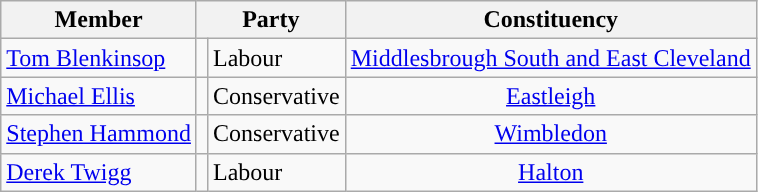<table class="wikitable">
<tr>
<th valign="top">Member</th>
<th colspan="2" valign="top">Party</th>
<th valign="top">Constituency</th>
</tr>
<tr>
<td><a href='#'>Tom Blenkinsop</a></td>
<td style="color:inherit;background:"></td>
<td>Labour</td>
<td style="text-align:center"><a href='#'>Middlesbrough South and East Cleveland</a></td>
</tr>
<tr>
<td><a href='#'>Michael Ellis</a></td>
<td style="color:inherit;background:"></td>
<td>Conservative</td>
<td style="text-align:center"><a href='#'>Eastleigh</a></td>
</tr>
<tr>
<td><a href='#'>Stephen Hammond</a></td>
<td style="color:inherit;background:"></td>
<td>Conservative</td>
<td style="text-align:center"><a href='#'>Wimbledon</a></td>
</tr>
<tr>
<td><a href='#'>Derek Twigg</a></td>
<td style="color:inherit;background:"></td>
<td>Labour</td>
<td style="text-align:center"><a href='#'>Halton</a></td>
</tr>
</table>
